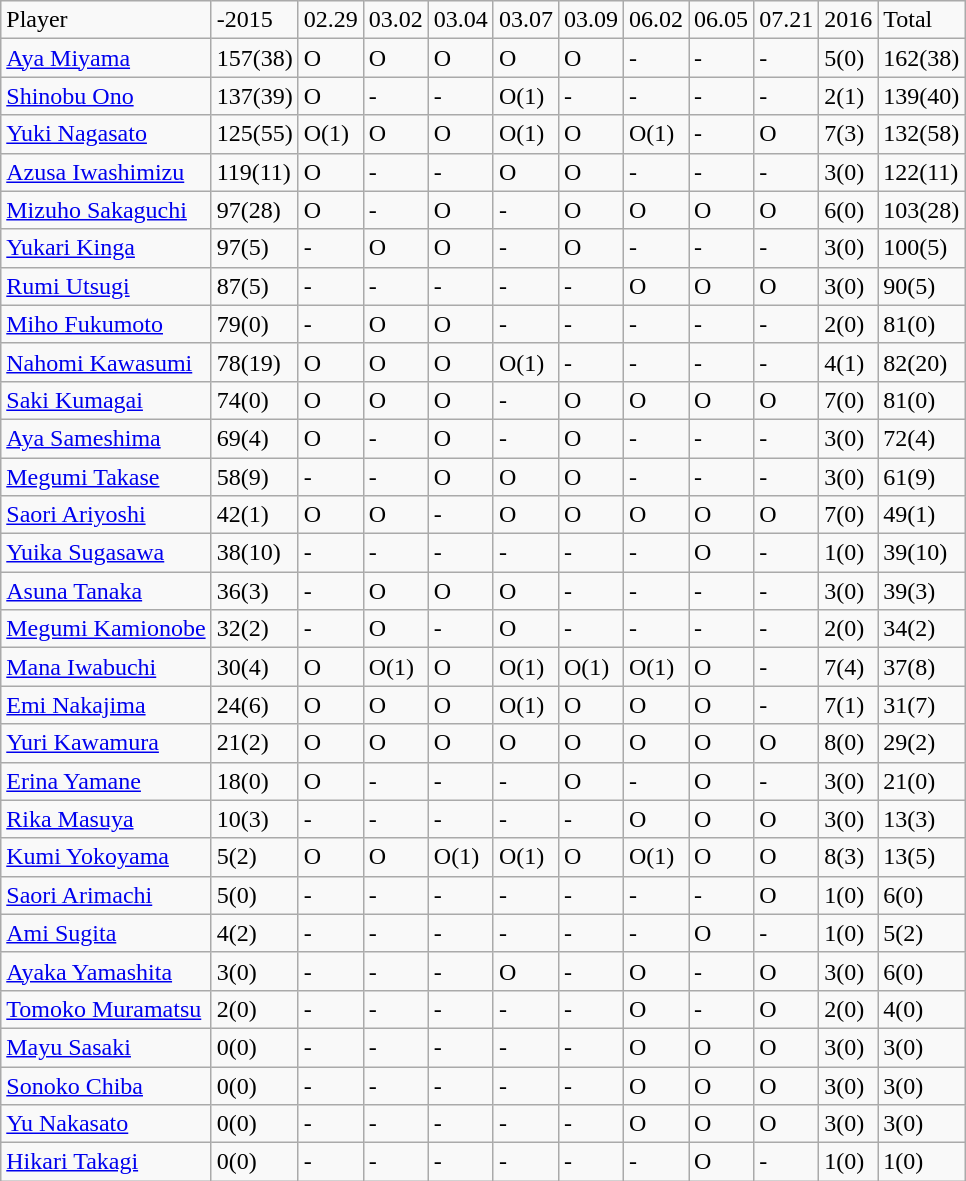<table class="wikitable" style="text-align:left;">
<tr>
<td>Player</td>
<td>-2015</td>
<td>02.29</td>
<td>03.02</td>
<td>03.04</td>
<td>03.07</td>
<td>03.09</td>
<td>06.02</td>
<td>06.05</td>
<td>07.21</td>
<td>2016</td>
<td>Total</td>
</tr>
<tr>
<td><a href='#'>Aya Miyama</a></td>
<td>157(38)</td>
<td>O</td>
<td>O</td>
<td>O</td>
<td>O</td>
<td>O</td>
<td>-</td>
<td>-</td>
<td>-</td>
<td>5(0)</td>
<td>162(38)</td>
</tr>
<tr>
<td><a href='#'>Shinobu Ono</a></td>
<td>137(39)</td>
<td>O</td>
<td>-</td>
<td>-</td>
<td>O(1)</td>
<td>-</td>
<td>-</td>
<td>-</td>
<td>-</td>
<td>2(1)</td>
<td>139(40)</td>
</tr>
<tr>
<td><a href='#'>Yuki Nagasato</a></td>
<td>125(55)</td>
<td>O(1)</td>
<td>O</td>
<td>O</td>
<td>O(1)</td>
<td>O</td>
<td>O(1)</td>
<td>-</td>
<td>O</td>
<td>7(3)</td>
<td>132(58)</td>
</tr>
<tr>
<td><a href='#'>Azusa Iwashimizu</a></td>
<td>119(11)</td>
<td>O</td>
<td>-</td>
<td>-</td>
<td>O</td>
<td>O</td>
<td>-</td>
<td>-</td>
<td>-</td>
<td>3(0)</td>
<td>122(11)</td>
</tr>
<tr>
<td><a href='#'>Mizuho Sakaguchi</a></td>
<td>97(28)</td>
<td>O</td>
<td>-</td>
<td>O</td>
<td>-</td>
<td>O</td>
<td>O</td>
<td>O</td>
<td>O</td>
<td>6(0)</td>
<td>103(28)</td>
</tr>
<tr>
<td><a href='#'>Yukari Kinga</a></td>
<td>97(5)</td>
<td>-</td>
<td>O</td>
<td>O</td>
<td>-</td>
<td>O</td>
<td>-</td>
<td>-</td>
<td>-</td>
<td>3(0)</td>
<td>100(5)</td>
</tr>
<tr>
<td><a href='#'>Rumi Utsugi</a></td>
<td>87(5)</td>
<td>-</td>
<td>-</td>
<td>-</td>
<td>-</td>
<td>-</td>
<td>O</td>
<td>O</td>
<td>O</td>
<td>3(0)</td>
<td>90(5)</td>
</tr>
<tr>
<td><a href='#'>Miho Fukumoto</a></td>
<td>79(0)</td>
<td>-</td>
<td>O</td>
<td>O</td>
<td>-</td>
<td>-</td>
<td>-</td>
<td>-</td>
<td>-</td>
<td>2(0)</td>
<td>81(0)</td>
</tr>
<tr>
<td><a href='#'>Nahomi Kawasumi</a></td>
<td>78(19)</td>
<td>O</td>
<td>O</td>
<td>O</td>
<td>O(1)</td>
<td>-</td>
<td>-</td>
<td>-</td>
<td>-</td>
<td>4(1)</td>
<td>82(20)</td>
</tr>
<tr>
<td><a href='#'>Saki Kumagai</a></td>
<td>74(0)</td>
<td>O</td>
<td>O</td>
<td>O</td>
<td>-</td>
<td>O</td>
<td>O</td>
<td>O</td>
<td>O</td>
<td>7(0)</td>
<td>81(0)</td>
</tr>
<tr>
<td><a href='#'>Aya Sameshima</a></td>
<td>69(4)</td>
<td>O</td>
<td>-</td>
<td>O</td>
<td>-</td>
<td>O</td>
<td>-</td>
<td>-</td>
<td>-</td>
<td>3(0)</td>
<td>72(4)</td>
</tr>
<tr>
<td><a href='#'>Megumi Takase</a></td>
<td>58(9)</td>
<td>-</td>
<td>-</td>
<td>O</td>
<td>O</td>
<td>O</td>
<td>-</td>
<td>-</td>
<td>-</td>
<td>3(0)</td>
<td>61(9)</td>
</tr>
<tr>
<td><a href='#'>Saori Ariyoshi</a></td>
<td>42(1)</td>
<td>O</td>
<td>O</td>
<td>-</td>
<td>O</td>
<td>O</td>
<td>O</td>
<td>O</td>
<td>O</td>
<td>7(0)</td>
<td>49(1)</td>
</tr>
<tr>
<td><a href='#'>Yuika Sugasawa</a></td>
<td>38(10)</td>
<td>-</td>
<td>-</td>
<td>-</td>
<td>-</td>
<td>-</td>
<td>-</td>
<td>O</td>
<td>-</td>
<td>1(0)</td>
<td>39(10)</td>
</tr>
<tr>
<td><a href='#'>Asuna Tanaka</a></td>
<td>36(3)</td>
<td>-</td>
<td>O</td>
<td>O</td>
<td>O</td>
<td>-</td>
<td>-</td>
<td>-</td>
<td>-</td>
<td>3(0)</td>
<td>39(3)</td>
</tr>
<tr>
<td><a href='#'>Megumi Kamionobe</a></td>
<td>32(2)</td>
<td>-</td>
<td>O</td>
<td>-</td>
<td>O</td>
<td>-</td>
<td>-</td>
<td>-</td>
<td>-</td>
<td>2(0)</td>
<td>34(2)</td>
</tr>
<tr>
<td><a href='#'>Mana Iwabuchi</a></td>
<td>30(4)</td>
<td>O</td>
<td>O(1)</td>
<td>O</td>
<td>O(1)</td>
<td>O(1)</td>
<td>O(1)</td>
<td>O</td>
<td>-</td>
<td>7(4)</td>
<td>37(8)</td>
</tr>
<tr>
<td><a href='#'>Emi Nakajima</a></td>
<td>24(6)</td>
<td>O</td>
<td>O</td>
<td>O</td>
<td>O(1)</td>
<td>O</td>
<td>O</td>
<td>O</td>
<td>-</td>
<td>7(1)</td>
<td>31(7)</td>
</tr>
<tr>
<td><a href='#'>Yuri Kawamura</a></td>
<td>21(2)</td>
<td>O</td>
<td>O</td>
<td>O</td>
<td>O</td>
<td>O</td>
<td>O</td>
<td>O</td>
<td>O</td>
<td>8(0)</td>
<td>29(2)</td>
</tr>
<tr>
<td><a href='#'>Erina Yamane</a></td>
<td>18(0)</td>
<td>O</td>
<td>-</td>
<td>-</td>
<td>-</td>
<td>O</td>
<td>-</td>
<td>O</td>
<td>-</td>
<td>3(0)</td>
<td>21(0)</td>
</tr>
<tr>
<td><a href='#'>Rika Masuya</a></td>
<td>10(3)</td>
<td>-</td>
<td>-</td>
<td>-</td>
<td>-</td>
<td>-</td>
<td>O</td>
<td>O</td>
<td>O</td>
<td>3(0)</td>
<td>13(3)</td>
</tr>
<tr>
<td><a href='#'>Kumi Yokoyama</a></td>
<td>5(2)</td>
<td>O</td>
<td>O</td>
<td>O(1)</td>
<td>O(1)</td>
<td>O</td>
<td>O(1)</td>
<td>O</td>
<td>O</td>
<td>8(3)</td>
<td>13(5)</td>
</tr>
<tr>
<td><a href='#'>Saori Arimachi</a></td>
<td>5(0)</td>
<td>-</td>
<td>-</td>
<td>-</td>
<td>-</td>
<td>-</td>
<td>-</td>
<td>-</td>
<td>O</td>
<td>1(0)</td>
<td>6(0)</td>
</tr>
<tr>
<td><a href='#'>Ami Sugita</a></td>
<td>4(2)</td>
<td>-</td>
<td>-</td>
<td>-</td>
<td>-</td>
<td>-</td>
<td>-</td>
<td>O</td>
<td>-</td>
<td>1(0)</td>
<td>5(2)</td>
</tr>
<tr>
<td><a href='#'>Ayaka Yamashita</a></td>
<td>3(0)</td>
<td>-</td>
<td>-</td>
<td>-</td>
<td>O</td>
<td>-</td>
<td>O</td>
<td>-</td>
<td>O</td>
<td>3(0)</td>
<td>6(0)</td>
</tr>
<tr>
<td><a href='#'>Tomoko Muramatsu</a></td>
<td>2(0)</td>
<td>-</td>
<td>-</td>
<td>-</td>
<td>-</td>
<td>-</td>
<td>O</td>
<td>-</td>
<td>O</td>
<td>2(0)</td>
<td>4(0)</td>
</tr>
<tr>
<td><a href='#'>Mayu Sasaki</a></td>
<td>0(0)</td>
<td>-</td>
<td>-</td>
<td>-</td>
<td>-</td>
<td>-</td>
<td>O</td>
<td>O</td>
<td>O</td>
<td>3(0)</td>
<td>3(0)</td>
</tr>
<tr>
<td><a href='#'>Sonoko Chiba</a></td>
<td>0(0)</td>
<td>-</td>
<td>-</td>
<td>-</td>
<td>-</td>
<td>-</td>
<td>O</td>
<td>O</td>
<td>O</td>
<td>3(0)</td>
<td>3(0)</td>
</tr>
<tr>
<td><a href='#'>Yu Nakasato</a></td>
<td>0(0)</td>
<td>-</td>
<td>-</td>
<td>-</td>
<td>-</td>
<td>-</td>
<td>O</td>
<td>O</td>
<td>O</td>
<td>3(0)</td>
<td>3(0)</td>
</tr>
<tr>
<td><a href='#'>Hikari Takagi</a></td>
<td>0(0)</td>
<td>-</td>
<td>-</td>
<td>-</td>
<td>-</td>
<td>-</td>
<td>-</td>
<td>O</td>
<td>-</td>
<td>1(0)</td>
<td>1(0)</td>
</tr>
</table>
